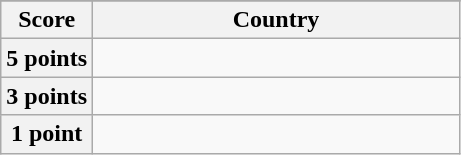<table class="wikitable">
<tr>
</tr>
<tr>
<th scope="col" width="20%">Score</th>
<th scope="col">Country</th>
</tr>
<tr>
<th scope="row">5 points</th>
<td></td>
</tr>
<tr>
<th scope="row">3 points</th>
<td></td>
</tr>
<tr>
<th scope="row">1 point</th>
<td></td>
</tr>
</table>
